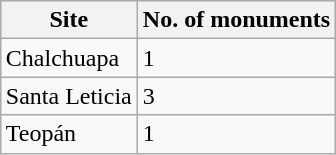<table class="wikitable" style="margin: 1em auto 1em auto">
<tr>
<th>Site</th>
<th>No. of monuments</th>
</tr>
<tr>
<td>Chalchuapa</td>
<td>1</td>
</tr>
<tr>
<td>Santa Leticia</td>
<td>3</td>
</tr>
<tr>
<td>Teopán</td>
<td>1</td>
</tr>
</table>
